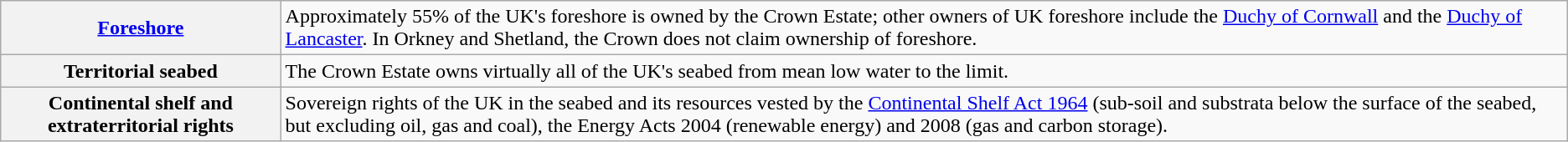<table class="wikitable">
<tr>
<th><a href='#'>Foreshore</a></th>
<td>Approximately 55% of the UK's foreshore is owned by the Crown Estate; other owners of UK foreshore include the <a href='#'>Duchy of Cornwall</a> and the <a href='#'>Duchy of Lancaster</a>. In Orkney and Shetland, the Crown does not claim ownership of foreshore.</td>
</tr>
<tr>
<th>Territorial seabed</th>
<td>The Crown Estate owns virtually all of the UK's seabed from mean low water to the  limit.</td>
</tr>
<tr>
<th>Continental shelf and extraterritorial rights</th>
<td>Sovereign rights of the UK in the seabed and its resources vested by the <a href='#'>Continental Shelf Act 1964</a> (sub-soil and substrata below the surface of the seabed, but excluding oil, gas and coal), the Energy Acts 2004 (renewable energy) and 2008 (gas and carbon storage).</td>
</tr>
</table>
